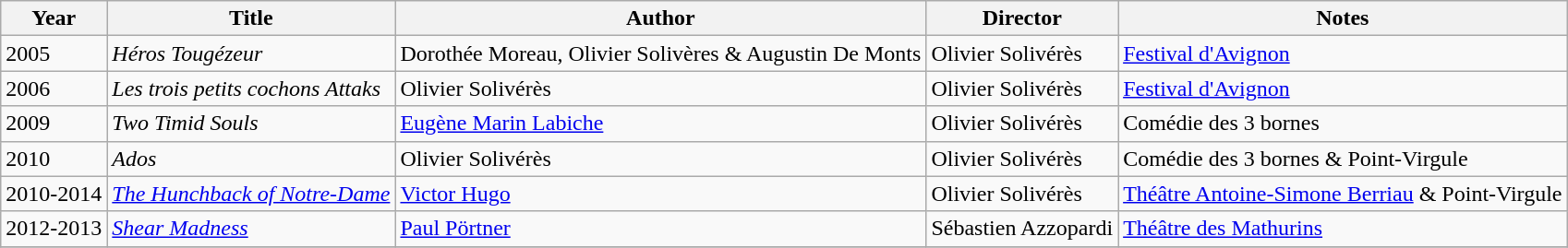<table class="wikitable">
<tr>
<th>Year</th>
<th>Title</th>
<th>Author</th>
<th>Director</th>
<th>Notes</th>
</tr>
<tr>
<td>2005</td>
<td><em>Héros Tougézeur</em></td>
<td>Dorothée Moreau, Olivier Solivères & Augustin De Monts</td>
<td>Olivier Solivérès</td>
<td><a href='#'>Festival d'Avignon</a></td>
</tr>
<tr>
<td>2006</td>
<td><em>Les trois petits cochons Attaks</em></td>
<td>Olivier Solivérès</td>
<td>Olivier Solivérès</td>
<td><a href='#'>Festival d'Avignon</a></td>
</tr>
<tr>
<td>2009</td>
<td><em>Two Timid Souls</em></td>
<td><a href='#'>Eugène Marin Labiche</a></td>
<td>Olivier Solivérès</td>
<td>Comédie des 3 bornes</td>
</tr>
<tr>
<td>2010</td>
<td><em>Ados</em></td>
<td>Olivier Solivérès</td>
<td>Olivier Solivérès</td>
<td>Comédie des 3 bornes & Point-Virgule</td>
</tr>
<tr>
<td>2010-2014</td>
<td><em><a href='#'>The Hunchback of Notre-Dame</a></em></td>
<td><a href='#'>Victor Hugo</a></td>
<td>Olivier Solivérès</td>
<td><a href='#'>Théâtre Antoine-Simone Berriau</a> & Point-Virgule</td>
</tr>
<tr>
<td>2012-2013</td>
<td><em><a href='#'>Shear Madness</a></em></td>
<td><a href='#'>Paul Pörtner</a></td>
<td>Sébastien Azzopardi</td>
<td><a href='#'>Théâtre des Mathurins</a></td>
</tr>
<tr>
</tr>
</table>
